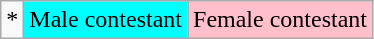<table class="wikitable">
<tr>
<td>*</td>
<td bgcolor="cyan">Male contestant</td>
<td bgcolor="pink">Female contestant</td>
</tr>
</table>
